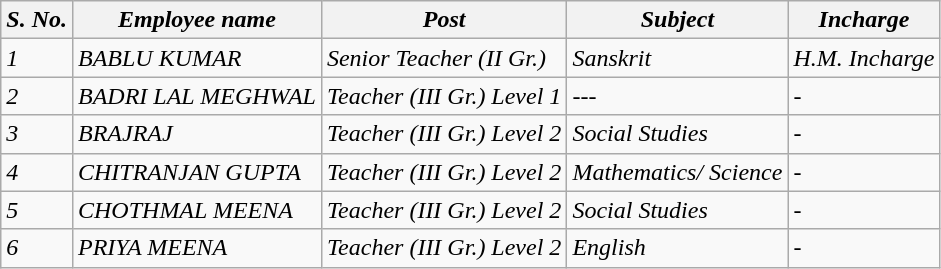<table class="wikitable">
<tr>
<th><em>S. No.</em></th>
<th><em>Employee name</em></th>
<th><em>Post</em></th>
<th><em>Subject</em></th>
<th><em>Incharge</em></th>
</tr>
<tr>
<td><em>1</em></td>
<td><em>BABLU KUMAR</em></td>
<td><em>Senior Teacher (II Gr.)</em></td>
<td><em>Sanskrit</em></td>
<td><em>H.M. Incharge</em></td>
</tr>
<tr>
<td><em>2</em></td>
<td><em>BADRI LAL MEGHWAL</em></td>
<td><em>Teacher (III Gr.) Level 1</em></td>
<td><em>---</em></td>
<td><em>-</em></td>
</tr>
<tr>
<td><em>3</em></td>
<td><em>BRAJRAJ</em></td>
<td><em>Teacher (III Gr.) Level 2</em></td>
<td><em>Social Studies</em></td>
<td><em>-</em></td>
</tr>
<tr>
<td><em>4</em></td>
<td><em>CHITRANJAN GUPTA</em></td>
<td><em>Teacher (III Gr.) Level 2</em></td>
<td><em>Mathematics/ Science</em></td>
<td><em>-</em></td>
</tr>
<tr>
<td><em>5</em></td>
<td><em>CHOTHMAL MEENA</em></td>
<td><em>Teacher (III Gr.) Level 2</em></td>
<td><em>Social Studies</em></td>
<td><em>-</em></td>
</tr>
<tr>
<td><em>6</em></td>
<td><em>PRIYA MEENA</em></td>
<td><em>Teacher (III Gr.) Level 2</em></td>
<td><em>English</em></td>
<td><em>-</em></td>
</tr>
</table>
